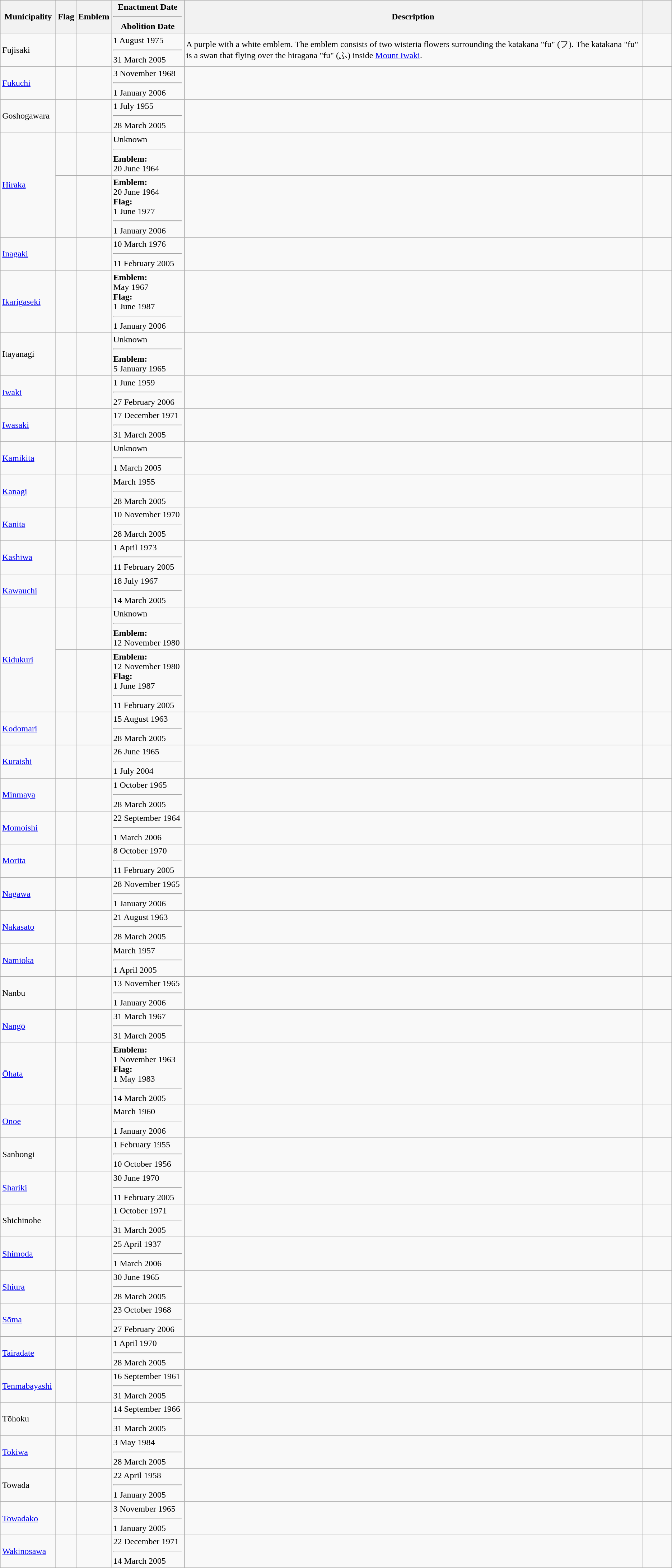<table class="wikitable">
<tr>
<th style="width:12ch;">Municipality</th>
<th>Flag</th>
<th>Emblem</th>
<th style="width:16ch;">Enactment Date<hr>Abolition Date</th>
<th>Description</th>
<th style="width:6ch;"></th>
</tr>
<tr>
<td>Fujisaki</td>
<td></td>
<td></td>
<td>1 August 1975<hr>31 March 2005</td>
<td>A purple with a white emblem. The emblem consists of two wisteria flowers surrounding the katakana "fu" (フ). The katakana "fu" is a swan that flying over the hiragana "fu" (ふ) inside <a href='#'>Mount Iwaki</a>.</td>
<td></td>
</tr>
<tr>
<td><a href='#'>Fukuchi</a></td>
<td></td>
<td></td>
<td>3 November 1968<hr>1 January 2006</td>
<td></td>
<td></td>
</tr>
<tr>
<td>Goshogawara</td>
<td></td>
<td></td>
<td>1 July 1955<hr>28 March 2005</td>
<td></td>
<td></td>
</tr>
<tr>
<td rowspan="2"><a href='#'>Hiraka</a></td>
<td></td>
<td></td>
<td>Unknown<hr><strong>Emblem:</strong><br>20 June 1964</td>
<td></td>
<td></td>
</tr>
<tr>
<td></td>
<td></td>
<td><strong>Emblem:</strong><br>20 June 1964<br><strong>Flag:</strong><br>1 June 1977<hr>1 January 2006</td>
<td></td>
<td></td>
</tr>
<tr>
<td><a href='#'>Inagaki</a></td>
<td></td>
<td></td>
<td>10 March 1976<hr>11 February 2005</td>
<td></td>
<td></td>
</tr>
<tr>
<td><a href='#'>Ikarigaseki</a></td>
<td></td>
<td></td>
<td><strong>Emblem:</strong><br>May 1967<br><strong>Flag:</strong><br>1 June 1987<hr>1 January 2006</td>
<td></td>
<td></td>
</tr>
<tr>
<td>Itayanagi</td>
<td></td>
<td></td>
<td>Unknown<hr><strong>Emblem:</strong><br>5 January 1965</td>
<td></td>
<td></td>
</tr>
<tr>
<td><a href='#'>Iwaki</a></td>
<td></td>
<td></td>
<td>1 June 1959<hr>27 February 2006</td>
<td></td>
<td></td>
</tr>
<tr>
<td><a href='#'>Iwasaki</a></td>
<td></td>
<td></td>
<td>17 December 1971<hr>31 March 2005</td>
<td></td>
<td></td>
</tr>
<tr>
<td><a href='#'>Kamikita</a></td>
<td></td>
<td></td>
<td>Unknown<hr>1 March 2005</td>
<td></td>
<td></td>
</tr>
<tr>
<td><a href='#'>Kanagi</a></td>
<td></td>
<td></td>
<td>March 1955<hr>28 March 2005</td>
<td></td>
<td></td>
</tr>
<tr>
<td><a href='#'>Kanita</a></td>
<td></td>
<td></td>
<td>10 November 1970<hr>28 March 2005</td>
<td></td>
<td></td>
</tr>
<tr>
<td><a href='#'>Kashiwa</a></td>
<td></td>
<td></td>
<td>1 April 1973<hr>11 February 2005</td>
<td></td>
<td></td>
</tr>
<tr>
<td><a href='#'>Kawauchi</a></td>
<td></td>
<td></td>
<td>18 July 1967<hr>14 March 2005</td>
<td></td>
<td></td>
</tr>
<tr>
<td rowspan="2"><a href='#'>Kidukuri</a></td>
<td></td>
<td></td>
<td>Unknown<hr><strong>Emblem:</strong><br>12 November 1980</td>
<td></td>
<td></td>
</tr>
<tr>
<td></td>
<td></td>
<td><strong>Emblem:</strong><br>12 November 1980<br><strong>Flag:</strong><br>1 June 1987<hr>11 February 2005</td>
<td></td>
<td></td>
</tr>
<tr>
<td><a href='#'>Kodomari</a></td>
<td></td>
<td></td>
<td>15 August 1963<hr>28 March 2005</td>
<td></td>
<td></td>
</tr>
<tr>
<td><a href='#'>Kuraishi</a></td>
<td></td>
<td></td>
<td>26 June 1965<hr>1 July 2004</td>
<td></td>
<td></td>
</tr>
<tr>
<td><a href='#'>Minmaya</a></td>
<td></td>
<td></td>
<td>1 October 1965<hr>28 March 2005</td>
<td></td>
<td></td>
</tr>
<tr>
<td><a href='#'>Momoishi</a></td>
<td></td>
<td></td>
<td>22 September 1964<hr>1 March 2006</td>
<td></td>
<td></td>
</tr>
<tr>
<td><a href='#'>Morita</a></td>
<td></td>
<td></td>
<td>8 October 1970<hr>11 February 2005</td>
<td></td>
<td></td>
</tr>
<tr>
<td><a href='#'>Nagawa</a></td>
<td></td>
<td></td>
<td>28 November 1965<hr>1 January 2006</td>
<td></td>
<td></td>
</tr>
<tr>
<td><a href='#'>Nakasato</a></td>
<td></td>
<td></td>
<td>21 August 1963<hr>28 March 2005</td>
<td></td>
<td></td>
</tr>
<tr>
<td><a href='#'>Namioka</a></td>
<td></td>
<td></td>
<td>March 1957<hr>1 April 2005</td>
<td></td>
<td></td>
</tr>
<tr>
<td>Nanbu</td>
<td></td>
<td></td>
<td>13 November 1965<hr>1 January 2006</td>
<td></td>
<td></td>
</tr>
<tr>
<td><a href='#'>Nangō</a></td>
<td></td>
<td></td>
<td>31 March 1967<hr>31 March 2005</td>
<td></td>
<td></td>
</tr>
<tr>
<td><a href='#'>Ōhata</a></td>
<td></td>
<td></td>
<td><strong>Emblem:</strong><br>1 November 1963<br><strong>Flag:</strong><br>1 May 1983<hr>14 March 2005</td>
<td></td>
<td></td>
</tr>
<tr>
<td><a href='#'>Onoe</a></td>
<td></td>
<td></td>
<td>March 1960<hr>1 January 2006</td>
<td></td>
<td></td>
</tr>
<tr>
<td>Sanbongi</td>
<td></td>
<td></td>
<td>1 February 1955<hr>10 October 1956</td>
<td></td>
<td></td>
</tr>
<tr>
<td><a href='#'>Shariki</a></td>
<td></td>
<td></td>
<td>30 June 1970<hr>11 February 2005</td>
<td></td>
<td></td>
</tr>
<tr>
<td>Shichinohe</td>
<td></td>
<td></td>
<td>1 October 1971<hr>31 March 2005</td>
<td></td>
<td></td>
</tr>
<tr>
<td><a href='#'>Shimoda</a></td>
<td></td>
<td></td>
<td>25 April 1937<hr>1 March 2006</td>
<td></td>
<td></td>
</tr>
<tr>
<td><a href='#'>Shiura</a></td>
<td></td>
<td></td>
<td>30 June 1965<hr>28 March 2005</td>
<td></td>
<td></td>
</tr>
<tr>
<td><a href='#'>Sōma</a></td>
<td></td>
<td></td>
<td>23 October 1968<hr>27 February 2006</td>
<td></td>
<td></td>
</tr>
<tr>
<td><a href='#'>Tairadate</a></td>
<td></td>
<td></td>
<td>1 April 1970<hr>28 March 2005</td>
<td></td>
<td></td>
</tr>
<tr>
<td><a href='#'>Tenmabayashi</a></td>
<td></td>
<td></td>
<td>16 September 1961<hr>31 March 2005</td>
<td></td>
<td></td>
</tr>
<tr>
<td>Tōhoku</td>
<td></td>
<td></td>
<td>14 September 1966<hr>31 March 2005</td>
<td></td>
<td></td>
</tr>
<tr>
<td><a href='#'>Tokiwa</a></td>
<td></td>
<td></td>
<td>3 May 1984<hr>28 March 2005</td>
<td></td>
<td></td>
</tr>
<tr>
<td>Towada</td>
<td></td>
<td></td>
<td>22 April 1958<hr>1 January 2005</td>
<td></td>
<td></td>
</tr>
<tr>
<td><a href='#'>Towadako</a></td>
<td></td>
<td></td>
<td>3 November 1965<hr>1 January 2005</td>
<td></td>
<td></td>
</tr>
<tr>
<td><a href='#'>Wakinosawa</a></td>
<td></td>
<td></td>
<td>22 December 1971<hr>14 March 2005</td>
<td></td>
<td></td>
</tr>
</table>
